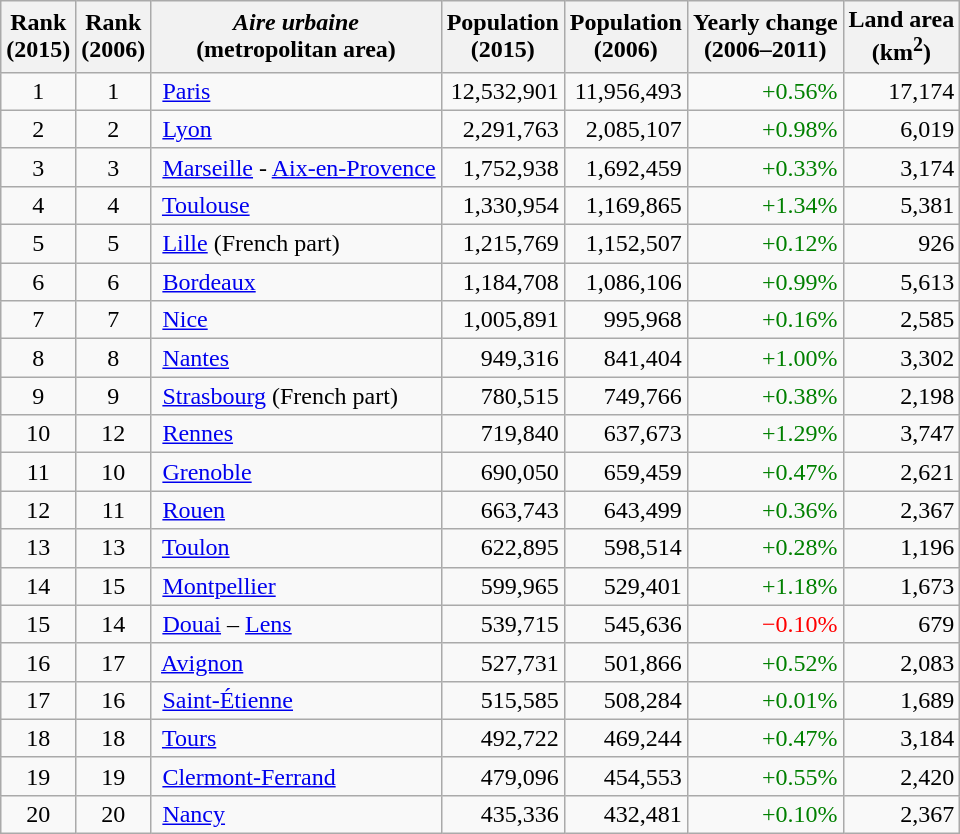<table class="wikitable sortable">
<tr>
<th>Rank<br>(2015)</th>
<th>Rank<br>(2006)</th>
<th><em>Aire urbaine</em><br>(metropolitan area)</th>
<th>Population<br>(2015)</th>
<th>Population<br>(2006)</th>
<th>Yearly change<br>(2006–2011)</th>
<th>Land area<br>(km<sup>2</sup>)</th>
</tr>
<tr align=right>
<td align=center>1</td>
<td align=center>1</td>
<td align=left> <a href='#'>Paris</a></td>
<td>12,532,901</td>
<td>11,956,493</td>
<td font style="color:green">+0.56%</td>
<td>17,174</td>
</tr>
<tr align=right>
<td align=center>2</td>
<td align=center>2</td>
<td align=left> <a href='#'>Lyon</a></td>
<td>2,291,763</td>
<td>2,085,107</td>
<td font style="color:green">+0.98%</td>
<td>6,019</td>
</tr>
<tr align=right>
<td align=center>3</td>
<td align=center>3</td>
<td align=left> <a href='#'>Marseille</a> - <a href='#'>Aix-en-Provence</a></td>
<td>1,752,938</td>
<td>1,692,459</td>
<td font style="color:green">+0.33%</td>
<td>3,174</td>
</tr>
<tr align=right>
<td align=center>4</td>
<td align=center>4</td>
<td align=left> <a href='#'>Toulouse</a></td>
<td>1,330,954</td>
<td>1,169,865</td>
<td font style="color:green">+1.34%</td>
<td>5,381</td>
</tr>
<tr align=right>
<td align=center>5</td>
<td align=center>5</td>
<td align=left> <a href='#'>Lille</a> (French part) </td>
<td>1,215,769</td>
<td>1,152,507</td>
<td font style="color:green">+0.12%</td>
<td>926</td>
</tr>
<tr align=right>
<td align=center>6</td>
<td align=center>6</td>
<td align=left> <a href='#'>Bordeaux</a></td>
<td>1,184,708</td>
<td>1,086,106</td>
<td font style="color:green">+0.99%</td>
<td>5,613</td>
</tr>
<tr align=right>
<td align=center>7</td>
<td align=center>7</td>
<td align=left> <a href='#'>Nice</a></td>
<td>1,005,891</td>
<td>995,968</td>
<td font style="color:green">+0.16%</td>
<td>2,585</td>
</tr>
<tr align=right>
<td align=center>8</td>
<td align=center>8</td>
<td align=left> <a href='#'>Nantes</a></td>
<td>949,316</td>
<td>841,404</td>
<td font style="color:green">+1.00%</td>
<td>3,302</td>
</tr>
<tr align=right>
<td align=center>9</td>
<td align=center>9</td>
<td align=left> <a href='#'>Strasbourg</a> (French part) </td>
<td>780,515</td>
<td>749,766</td>
<td font style="color:green">+0.38%</td>
<td>2,198</td>
</tr>
<tr align=right>
<td align=center>10</td>
<td align=center>12</td>
<td align=left> <a href='#'>Rennes</a></td>
<td>719,840</td>
<td>637,673</td>
<td font style="color:green">+1.29%</td>
<td>3,747</td>
</tr>
<tr align=right>
<td align=center>11</td>
<td align=center>10</td>
<td align=left> <a href='#'>Grenoble</a></td>
<td>690,050</td>
<td>659,459</td>
<td font style="color:green">+0.47%</td>
<td>2,621</td>
</tr>
<tr align=right>
<td align=center>12</td>
<td align=center>11</td>
<td align=left> <a href='#'>Rouen</a></td>
<td>663,743</td>
<td>643,499</td>
<td font style="color:green">+0.36%</td>
<td>2,367</td>
</tr>
<tr align=right>
<td align=center>13</td>
<td align=center>13</td>
<td align=left> <a href='#'>Toulon</a></td>
<td>622,895</td>
<td>598,514</td>
<td font style="color:green">+0.28%</td>
<td>1,196</td>
</tr>
<tr align=right>
<td align=center>14</td>
<td align=center>15</td>
<td align=left> <a href='#'>Montpellier</a></td>
<td>599,965</td>
<td>529,401</td>
<td font style="color:green">+1.18%</td>
<td>1,673</td>
</tr>
<tr align=right>
<td align=center>15</td>
<td align=center>14</td>
<td align=left> <a href='#'>Douai</a> – <a href='#'>Lens</a></td>
<td>539,715</td>
<td>545,636</td>
<td font style="color:red">−0.10%</td>
<td>679</td>
</tr>
<tr align=right>
<td align=center>16</td>
<td align=center>17</td>
<td align=left> <a href='#'>Avignon</a></td>
<td>527,731</td>
<td>501,866</td>
<td font style="color:green">+0.52%</td>
<td>2,083</td>
</tr>
<tr align=right>
<td align=center>17</td>
<td align=center>16</td>
<td align=left> <a href='#'>Saint-Étienne</a></td>
<td>515,585</td>
<td>508,284</td>
<td font style="color:green">+0.01%</td>
<td>1,689</td>
</tr>
<tr align=right>
<td align=center>18</td>
<td align=center>18</td>
<td align=left> <a href='#'>Tours</a></td>
<td>492,722</td>
<td>469,244</td>
<td font style="color:green">+0.47%</td>
<td>3,184</td>
</tr>
<tr align=right>
<td align=center>19</td>
<td align=center>19</td>
<td align=left> <a href='#'>Clermont-Ferrand</a></td>
<td>479,096</td>
<td>454,553</td>
<td font style="color:green">+0.55%</td>
<td>2,420</td>
</tr>
<tr align=right>
<td align=center>20</td>
<td align=center>20</td>
<td align=left> <a href='#'>Nancy</a></td>
<td>435,336</td>
<td>432,481</td>
<td font style="color:green">+0.10%</td>
<td>2,367</td>
</tr>
</table>
